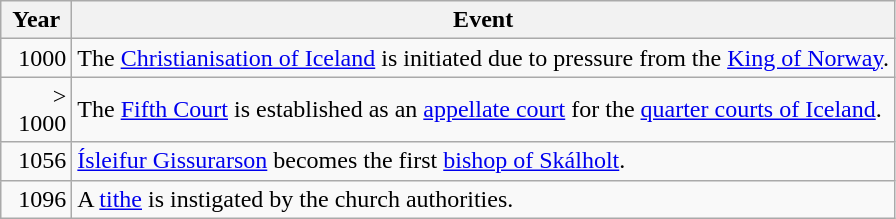<table class="wikitable">
<tr>
<th style="width: 40px">Year</th>
<th>Event</th>
</tr>
<tr>
<td style="text-align: right;">1000</td>
<td>The <a href='#'>Christianisation of Iceland</a> is initiated due to pressure from the <a href='#'>King of Norway</a>.</td>
</tr>
<tr>
<td style="text-align: right;">> 1000</td>
<td>The <a href='#'>Fifth Court</a> is established as an <a href='#'>appellate court</a> for the <a href='#'>quarter courts of Iceland</a>.</td>
</tr>
<tr>
<td style="text-align: right;">1056</td>
<td><a href='#'>Ísleifur Gissurarson</a> becomes the first <a href='#'>bishop of Skálholt</a>.</td>
</tr>
<tr>
<td style="text-align: right;">1096</td>
<td>A <a href='#'>tithe</a> is instigated by the church authorities.</td>
</tr>
</table>
